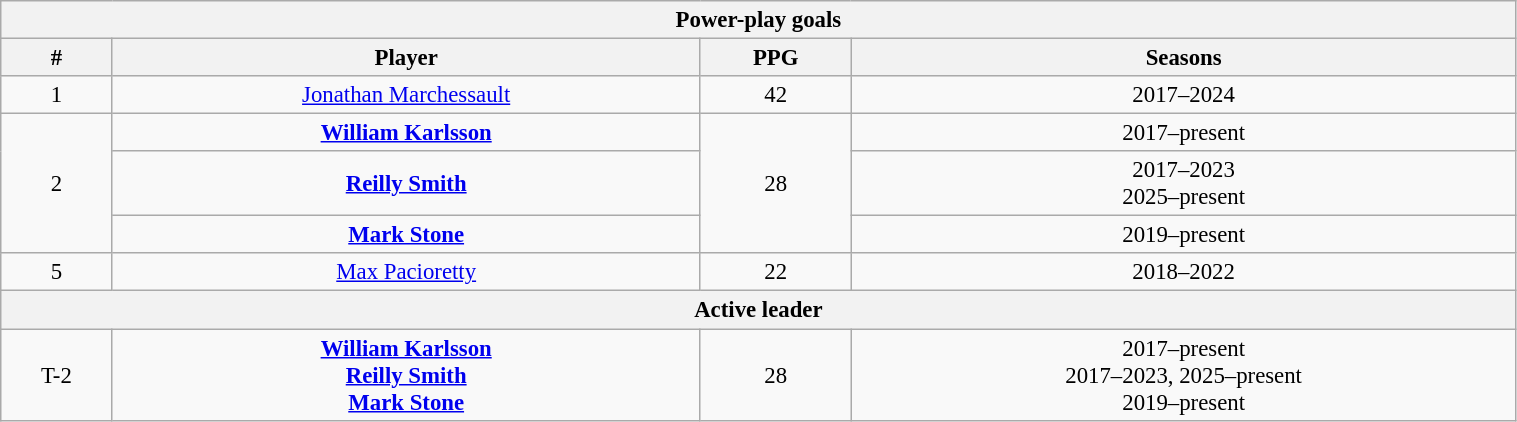<table class="wikitable" style="text-align: center; font-size: 95%" width="80%">
<tr>
<th colspan="4">Power-play goals</th>
</tr>
<tr>
<th>#</th>
<th>Player</th>
<th>PPG</th>
<th>Seasons</th>
</tr>
<tr>
<td>1</td>
<td><a href='#'>Jonathan Marchessault</a></td>
<td>42</td>
<td>2017–2024</td>
</tr>
<tr>
<td rowspan="3">2</td>
<td><strong><a href='#'>William Karlsson</a></strong></td>
<td rowspan="3">28</td>
<td>2017–present</td>
</tr>
<tr>
<td><strong><a href='#'>Reilly Smith</a></strong></td>
<td>2017–2023<br>2025–present</td>
</tr>
<tr>
<td><strong><a href='#'>Mark Stone</a></strong></td>
<td>2019–present</td>
</tr>
<tr>
<td>5</td>
<td><a href='#'>Max Pacioretty</a></td>
<td>22</td>
<td>2018–2022</td>
</tr>
<tr>
<th colspan="4">Active leader</th>
</tr>
<tr>
<td>T-2</td>
<td><strong><a href='#'>William Karlsson</a></strong><br><strong><a href='#'>Reilly Smith</a></strong><br><strong><a href='#'>Mark Stone</a></strong><br></td>
<td>28</td>
<td>2017–present<br>2017–2023, 2025–present<br>2019–present</td>
</tr>
</table>
